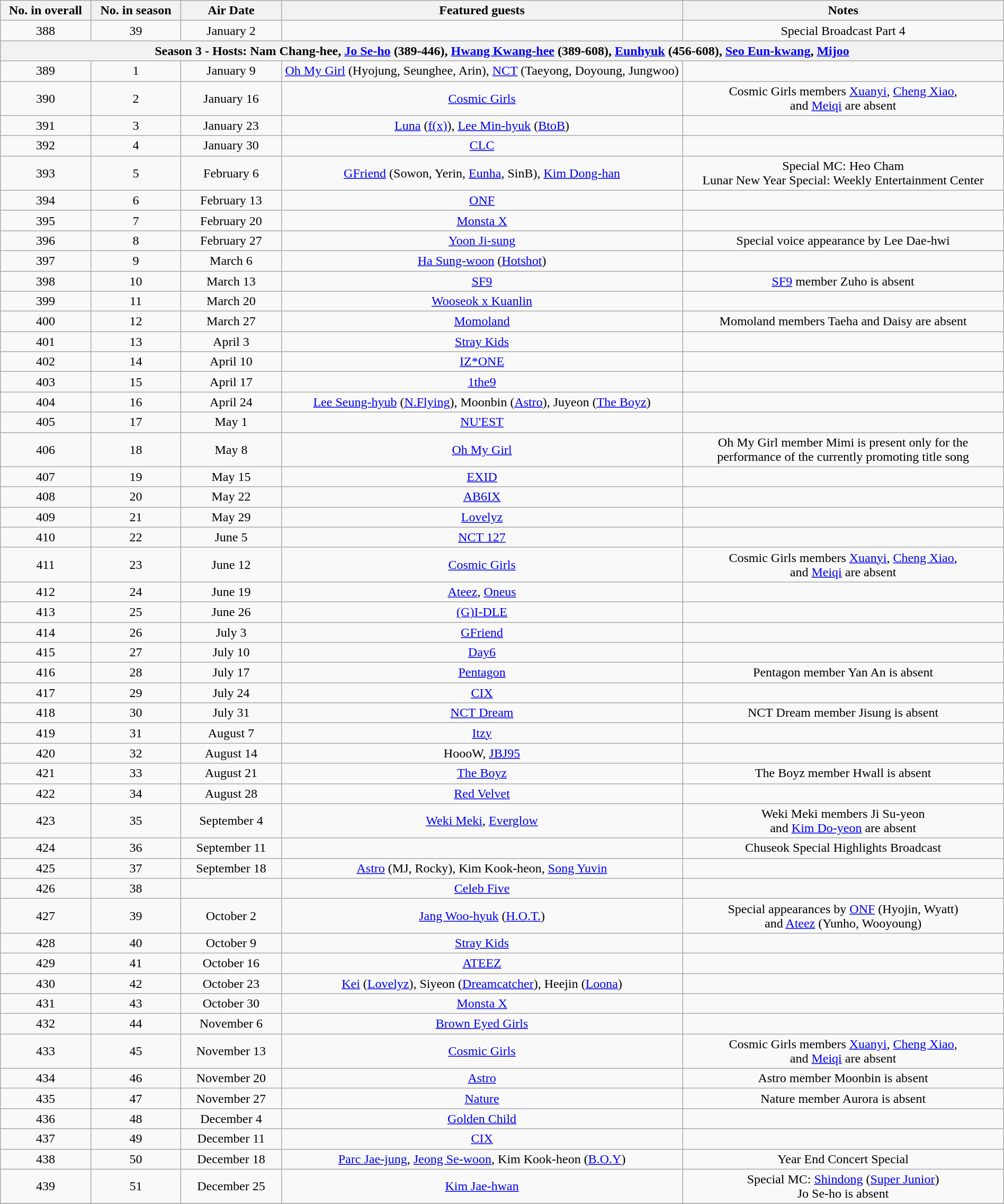<table class="wikitable" style="text-align:center; width:100%">
<tr>
<th width="9%">No. in overall</th>
<th width="9%">No. in season</th>
<th width="10%">Air Date</th>
<th width="40%">Featured guests</th>
<th width="32%">Notes</th>
</tr>
<tr>
<td>388</td>
<td>39</td>
<td>January 2</td>
<td></td>
<td>Special Broadcast Part 4</td>
</tr>
<tr>
<th colspan="5">Season 3 - Hosts: Nam Chang-hee, <a href='#'>Jo Se-ho</a> (389-446), <a href='#'>Hwang Kwang-hee</a> (389-608), <a href='#'>Eunhyuk</a> (456-608), <a href='#'>Seo Eun-kwang</a>, <a href='#'>Mijoo</a></th>
</tr>
<tr>
<td>389</td>
<td>1</td>
<td>January 9</td>
<td><a href='#'>Oh My Girl</a> (Hyojung, Seunghee, Arin), <a href='#'>NCT</a> (Taeyong, Doyoung, Jungwoo)</td>
<td></td>
</tr>
<tr>
<td>390</td>
<td>2</td>
<td>January 16</td>
<td><a href='#'>Cosmic Girls</a></td>
<td>Cosmic Girls members <a href='#'>Xuanyi</a>, <a href='#'>Cheng Xiao</a>, <br> and <a href='#'>Meiqi</a> are absent</td>
</tr>
<tr>
<td>391</td>
<td>3</td>
<td>January 23</td>
<td><a href='#'>Luna</a> (<a href='#'>f(x)</a>), <a href='#'>Lee Min-hyuk</a> (<a href='#'>BtoB</a>)</td>
<td></td>
</tr>
<tr>
<td>392</td>
<td>4</td>
<td>January 30</td>
<td><a href='#'>CLC</a></td>
<td></td>
</tr>
<tr>
<td>393</td>
<td>5</td>
<td>February 6</td>
<td><a href='#'>GFriend</a> (Sowon, Yerin, <a href='#'>Eunha</a>, SinB), <a href='#'>Kim Dong-han</a></td>
<td>Special MC: Heo Cham<br>Lunar New Year Special: Weekly Entertainment Center</td>
</tr>
<tr>
<td>394</td>
<td>6</td>
<td>February 13</td>
<td><a href='#'>ONF</a></td>
<td></td>
</tr>
<tr>
<td>395</td>
<td>7</td>
<td>February 20</td>
<td><a href='#'>Monsta X</a></td>
<td></td>
</tr>
<tr>
<td>396</td>
<td>8</td>
<td>February 27</td>
<td><a href='#'>Yoon Ji-sung</a></td>
<td>Special voice appearance by Lee Dae-hwi</td>
</tr>
<tr>
<td>397</td>
<td>9</td>
<td>March 6</td>
<td><a href='#'>Ha Sung-woon</a> (<a href='#'>Hotshot</a>)</td>
<td></td>
</tr>
<tr>
<td>398</td>
<td>10</td>
<td>March 13</td>
<td><a href='#'>SF9</a></td>
<td><a href='#'>SF9</a> member Zuho is absent</td>
</tr>
<tr>
<td>399</td>
<td>11</td>
<td>March 20</td>
<td><a href='#'>Wooseok x Kuanlin</a></td>
<td></td>
</tr>
<tr>
<td>400</td>
<td>12</td>
<td>March 27</td>
<td><a href='#'>Momoland</a></td>
<td>Momoland members Taeha and Daisy are absent</td>
</tr>
<tr>
<td>401</td>
<td>13</td>
<td>April 3</td>
<td><a href='#'>Stray Kids</a></td>
<td></td>
</tr>
<tr>
<td>402</td>
<td>14</td>
<td>April 10</td>
<td><a href='#'>IZ*ONE</a></td>
<td></td>
</tr>
<tr>
<td>403</td>
<td>15</td>
<td>April 17</td>
<td><a href='#'>1the9</a></td>
<td></td>
</tr>
<tr>
<td>404</td>
<td>16</td>
<td>April 24</td>
<td><a href='#'>Lee Seung-hyub</a> (<a href='#'>N.Flying</a>), Moonbin (<a href='#'>Astro</a>), Juyeon (<a href='#'>The Boyz</a>)</td>
<td></td>
</tr>
<tr>
<td>405</td>
<td>17</td>
<td>May 1</td>
<td><a href='#'>NU'EST</a></td>
<td></td>
</tr>
<tr>
<td>406</td>
<td>18</td>
<td>May 8</td>
<td><a href='#'>Oh My Girl</a></td>
<td>Oh My Girl member Mimi is present only for the performance of the currently promoting title song</td>
</tr>
<tr>
<td>407</td>
<td>19</td>
<td>May 15</td>
<td><a href='#'>EXID</a></td>
<td></td>
</tr>
<tr>
<td>408</td>
<td>20</td>
<td>May 22</td>
<td><a href='#'>AB6IX</a></td>
<td></td>
</tr>
<tr>
<td>409</td>
<td>21</td>
<td>May 29</td>
<td><a href='#'>Lovelyz</a></td>
<td></td>
</tr>
<tr>
<td>410</td>
<td>22</td>
<td>June 5</td>
<td><a href='#'>NCT 127</a></td>
<td></td>
</tr>
<tr>
<td>411</td>
<td>23</td>
<td>June 12</td>
<td><a href='#'>Cosmic Girls</a></td>
<td>Cosmic Girls members <a href='#'>Xuanyi</a>, <a href='#'>Cheng Xiao</a>, <br> and <a href='#'>Meiqi</a> are absent</td>
</tr>
<tr>
<td>412</td>
<td>24</td>
<td>June 19</td>
<td><a href='#'>Ateez</a>, <a href='#'>Oneus</a></td>
<td></td>
</tr>
<tr>
<td>413</td>
<td>25</td>
<td>June 26</td>
<td><a href='#'>(G)I-DLE</a></td>
<td></td>
</tr>
<tr>
<td>414</td>
<td>26</td>
<td>July 3</td>
<td><a href='#'>GFriend</a></td>
<td></td>
</tr>
<tr>
<td>415</td>
<td>27</td>
<td>July 10</td>
<td><a href='#'>Day6</a></td>
<td></td>
</tr>
<tr>
<td>416</td>
<td>28</td>
<td>July 17</td>
<td><a href='#'>Pentagon</a></td>
<td>Pentagon member Yan An is absent</td>
</tr>
<tr>
<td>417</td>
<td>29</td>
<td>July 24</td>
<td><a href='#'>CIX</a></td>
<td></td>
</tr>
<tr>
<td>418</td>
<td>30</td>
<td>July 31</td>
<td><a href='#'>NCT Dream</a></td>
<td>NCT Dream member Jisung is absent</td>
</tr>
<tr>
<td>419</td>
<td>31</td>
<td>August 7</td>
<td><a href='#'>Itzy</a></td>
<td></td>
</tr>
<tr>
<td>420</td>
<td>32</td>
<td>August 14</td>
<td>HoooW, <a href='#'>JBJ95</a></td>
<td></td>
</tr>
<tr>
<td>421</td>
<td>33</td>
<td>August 21</td>
<td><a href='#'>The Boyz</a></td>
<td>The Boyz member Hwall is absent</td>
</tr>
<tr>
<td>422</td>
<td>34</td>
<td>August 28</td>
<td><a href='#'>Red Velvet</a></td>
<td></td>
</tr>
<tr>
<td>423</td>
<td>35</td>
<td>September 4</td>
<td><a href='#'>Weki Meki</a>, <a href='#'>Everglow</a></td>
<td>Weki Meki members Ji Su-yeon <br> and <a href='#'>Kim Do-yeon</a> are absent</td>
</tr>
<tr>
<td>424</td>
<td>36</td>
<td>September 11</td>
<td></td>
<td>Chuseok Special Highlights Broadcast</td>
</tr>
<tr>
<td>425</td>
<td>37</td>
<td>September 18</td>
<td><a href='#'>Astro</a> (MJ, Rocky), Kim Kook-heon, <a href='#'>Song Yuvin</a></td>
<td></td>
</tr>
<tr>
<td>426</td>
<td>38</td>
<td></td>
<td><a href='#'>Celeb Five</a></td>
<td></td>
</tr>
<tr>
<td>427</td>
<td>39</td>
<td>October 2</td>
<td><a href='#'>Jang Woo-hyuk</a> (<a href='#'>H.O.T.</a>)</td>
<td>Special appearances by <a href='#'>ONF</a> (Hyojin, Wyatt)<br> and <a href='#'>Ateez</a> (Yunho, Wooyoung)</td>
</tr>
<tr>
<td>428</td>
<td>40</td>
<td>October 9</td>
<td><a href='#'>Stray Kids</a></td>
<td></td>
</tr>
<tr>
<td>429</td>
<td>41</td>
<td>October 16</td>
<td><a href='#'>ATEEZ</a></td>
<td></td>
</tr>
<tr>
<td>430</td>
<td>42</td>
<td>October 23</td>
<td><a href='#'>Kei</a> (<a href='#'>Lovelyz</a>), Siyeon (<a href='#'>Dreamcatcher</a>), Heejin (<a href='#'>Loona</a>)</td>
<td></td>
</tr>
<tr>
<td>431</td>
<td>43</td>
<td>October 30</td>
<td><a href='#'>Monsta X</a></td>
<td></td>
</tr>
<tr>
<td>432</td>
<td>44</td>
<td>November 6</td>
<td><a href='#'>Brown Eyed Girls</a></td>
<td></td>
</tr>
<tr>
<td>433</td>
<td>45</td>
<td>November 13</td>
<td><a href='#'>Cosmic Girls</a></td>
<td>Cosmic Girls members <a href='#'>Xuanyi</a>, <a href='#'>Cheng Xiao</a>,  <br> and <a href='#'>Meiqi</a> are absent</td>
</tr>
<tr>
<td>434</td>
<td>46</td>
<td>November 20</td>
<td><a href='#'>Astro</a></td>
<td>Astro member Moonbin is absent</td>
</tr>
<tr>
<td>435</td>
<td>47</td>
<td>November 27</td>
<td><a href='#'>Nature</a></td>
<td>Nature member Aurora is absent</td>
</tr>
<tr>
<td>436</td>
<td>48</td>
<td>December 4</td>
<td><a href='#'>Golden Child</a></td>
<td></td>
</tr>
<tr>
<td>437</td>
<td>49</td>
<td>December 11</td>
<td><a href='#'>CIX</a></td>
<td></td>
</tr>
<tr>
<td>438</td>
<td>50</td>
<td>December 18</td>
<td><a href='#'>Parc Jae-jung</a>, <a href='#'>Jeong Se-woon</a>, Kim Kook-heon (<a href='#'>B.O.Y</a>)</td>
<td>Year End Concert Special</td>
</tr>
<tr>
<td>439</td>
<td>51</td>
<td>December 25</td>
<td><a href='#'>Kim Jae-hwan</a></td>
<td>Special MC: <a href='#'>Shindong</a> (<a href='#'>Super Junior</a>)<br>Jo Se-ho is absent</td>
</tr>
<tr>
</tr>
</table>
